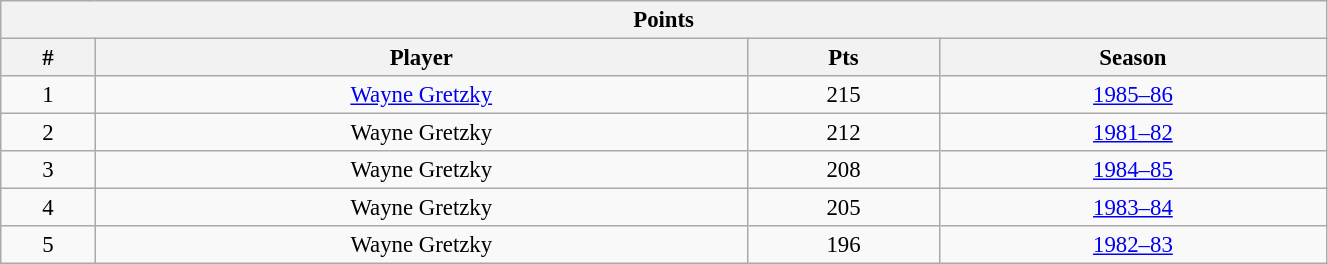<table class="wikitable" style="text-align: center; font-size: 95%" width="70%">
<tr>
<th colspan="4">Points</th>
</tr>
<tr>
<th>#</th>
<th>Player</th>
<th>Pts</th>
<th>Season</th>
</tr>
<tr>
<td>1</td>
<td><a href='#'>Wayne Gretzky</a></td>
<td>215</td>
<td><a href='#'>1985–86</a></td>
</tr>
<tr>
<td>2</td>
<td>Wayne Gretzky</td>
<td>212</td>
<td><a href='#'>1981–82</a></td>
</tr>
<tr>
<td>3</td>
<td>Wayne Gretzky</td>
<td>208</td>
<td><a href='#'>1984–85</a></td>
</tr>
<tr>
<td>4</td>
<td>Wayne Gretzky</td>
<td>205</td>
<td><a href='#'>1983–84</a></td>
</tr>
<tr>
<td>5</td>
<td>Wayne Gretzky</td>
<td>196</td>
<td><a href='#'>1982–83</a></td>
</tr>
</table>
